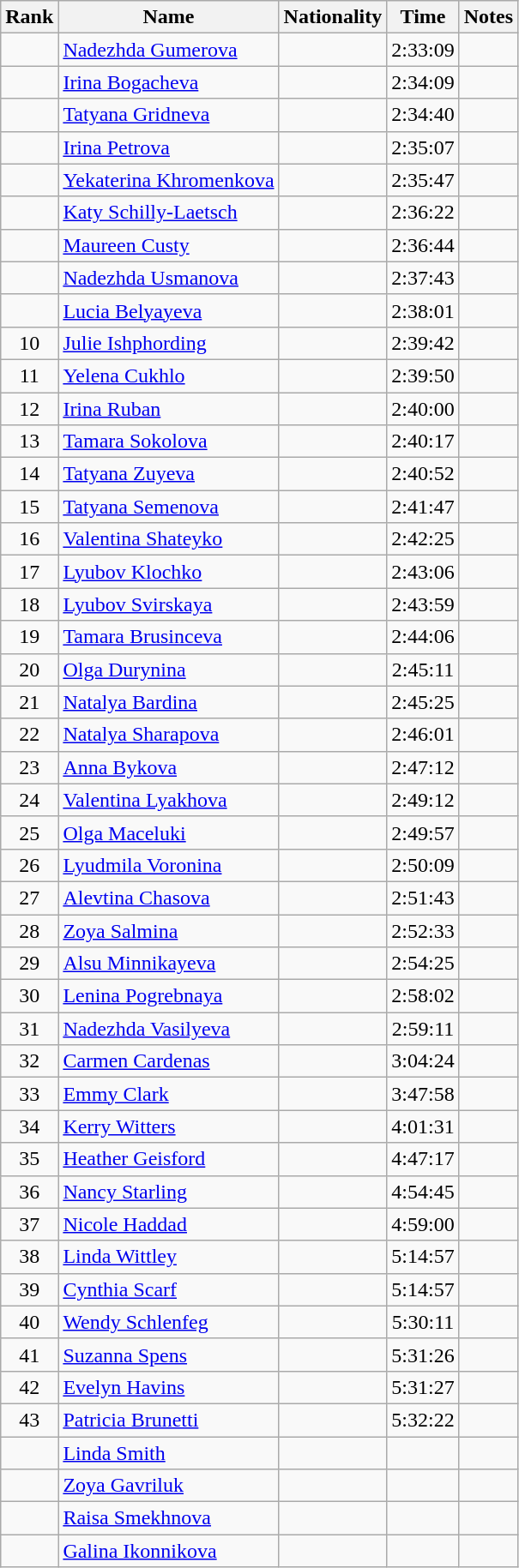<table class="wikitable sortable" style="text-align:center">
<tr>
<th>Rank</th>
<th>Name</th>
<th>Nationality</th>
<th>Time</th>
<th>Notes</th>
</tr>
<tr>
<td></td>
<td align=left><a href='#'>Nadezhda Gumerova</a></td>
<td align=left></td>
<td>2:33:09</td>
<td></td>
</tr>
<tr>
<td></td>
<td align=left><a href='#'>Irina Bogacheva</a></td>
<td align=left></td>
<td>2:34:09</td>
<td></td>
</tr>
<tr>
<td></td>
<td align=left><a href='#'>Tatyana Gridneva</a></td>
<td align=left></td>
<td>2:34:40</td>
<td></td>
</tr>
<tr>
<td></td>
<td align=left><a href='#'>Irina Petrova</a></td>
<td align=left></td>
<td>2:35:07</td>
<td></td>
</tr>
<tr>
<td></td>
<td align=left><a href='#'>Yekaterina Khromenkova</a></td>
<td align=left></td>
<td>2:35:47</td>
<td></td>
</tr>
<tr>
<td></td>
<td align=left><a href='#'>Katy Schilly-Laetsch</a></td>
<td align=left></td>
<td>2:36:22</td>
<td></td>
</tr>
<tr>
<td></td>
<td align=left><a href='#'>Maureen Custy</a></td>
<td align=left></td>
<td>2:36:44</td>
<td></td>
</tr>
<tr>
<td></td>
<td align=left><a href='#'>Nadezhda Usmanova</a></td>
<td align=left></td>
<td>2:37:43</td>
<td></td>
</tr>
<tr>
<td></td>
<td align=left><a href='#'>Lucia Belyayeva</a></td>
<td align=left></td>
<td>2:38:01</td>
<td></td>
</tr>
<tr>
<td>10</td>
<td align=left><a href='#'>Julie Ishphording</a></td>
<td align=left></td>
<td>2:39:42</td>
<td></td>
</tr>
<tr>
<td>11</td>
<td align=left><a href='#'>Yelena Cukhlo</a></td>
<td align=left></td>
<td>2:39:50</td>
<td></td>
</tr>
<tr>
<td>12</td>
<td align=left><a href='#'>Irina Ruban</a></td>
<td align=left></td>
<td>2:40:00</td>
<td></td>
</tr>
<tr>
<td>13</td>
<td align=left><a href='#'>Tamara Sokolova</a></td>
<td align=left></td>
<td>2:40:17</td>
<td></td>
</tr>
<tr>
<td>14</td>
<td align=left><a href='#'>Tatyana Zuyeva</a></td>
<td align=left></td>
<td>2:40:52</td>
<td></td>
</tr>
<tr>
<td>15</td>
<td align=left><a href='#'>Tatyana Semenova</a></td>
<td align=left></td>
<td>2:41:47</td>
<td></td>
</tr>
<tr>
<td>16</td>
<td align=left><a href='#'>Valentina Shateyko</a></td>
<td align=left></td>
<td>2:42:25</td>
<td></td>
</tr>
<tr>
<td>17</td>
<td align=left><a href='#'>Lyubov Klochko</a></td>
<td align=left></td>
<td>2:43:06</td>
<td></td>
</tr>
<tr>
<td>18</td>
<td align=left><a href='#'>Lyubov Svirskaya</a></td>
<td align=left></td>
<td>2:43:59</td>
<td></td>
</tr>
<tr>
<td>19</td>
<td align=left><a href='#'>Tamara Brusinceva</a></td>
<td align=left></td>
<td>2:44:06</td>
<td></td>
</tr>
<tr>
<td>20</td>
<td align=left><a href='#'>Olga Durynina</a></td>
<td align=left></td>
<td>2:45:11</td>
<td></td>
</tr>
<tr>
<td>21</td>
<td align=left><a href='#'>Natalya Bardina</a></td>
<td align=left></td>
<td>2:45:25</td>
<td></td>
</tr>
<tr>
<td>22</td>
<td align=left><a href='#'>Natalya Sharapova</a></td>
<td align=left></td>
<td>2:46:01</td>
<td></td>
</tr>
<tr>
<td>23</td>
<td align=left><a href='#'>Anna Bykova</a></td>
<td align=left></td>
<td>2:47:12</td>
<td></td>
</tr>
<tr>
<td>24</td>
<td align=left><a href='#'>Valentina Lyakhova</a></td>
<td align=left></td>
<td>2:49:12</td>
<td></td>
</tr>
<tr>
<td>25</td>
<td align=left><a href='#'>Olga Maceluki</a></td>
<td align=left></td>
<td>2:49:57</td>
<td></td>
</tr>
<tr>
<td>26</td>
<td align=left><a href='#'>Lyudmila Voronina</a></td>
<td align=left></td>
<td>2:50:09</td>
<td></td>
</tr>
<tr>
<td>27</td>
<td align=left><a href='#'>Alevtina Chasova</a></td>
<td align=left></td>
<td>2:51:43</td>
<td></td>
</tr>
<tr>
<td>28</td>
<td align=left><a href='#'>Zoya Salmina</a></td>
<td align=left></td>
<td>2:52:33</td>
<td></td>
</tr>
<tr>
<td>29</td>
<td align=left><a href='#'>Alsu Minnikayeva</a></td>
<td align=left></td>
<td>2:54:25</td>
<td></td>
</tr>
<tr>
<td>30</td>
<td align=left><a href='#'>Lenina Pogrebnaya</a></td>
<td align=left></td>
<td>2:58:02</td>
<td></td>
</tr>
<tr>
<td>31</td>
<td align=left><a href='#'>Nadezhda Vasilyeva</a></td>
<td align=left></td>
<td>2:59:11</td>
<td></td>
</tr>
<tr>
<td>32</td>
<td align=left><a href='#'>Carmen Cardenas</a></td>
<td align=left></td>
<td>3:04:24</td>
<td></td>
</tr>
<tr>
<td>33</td>
<td align=left><a href='#'>Emmy Clark</a></td>
<td align=left></td>
<td>3:47:58</td>
<td></td>
</tr>
<tr>
<td>34</td>
<td align=left><a href='#'>Kerry Witters</a></td>
<td align=left></td>
<td>4:01:31</td>
<td></td>
</tr>
<tr>
<td>35</td>
<td align=left><a href='#'>Heather Geisford</a></td>
<td align=left></td>
<td>4:47:17</td>
<td></td>
</tr>
<tr>
<td>36</td>
<td align=left><a href='#'>Nancy Starling</a></td>
<td align=left></td>
<td>4:54:45</td>
<td></td>
</tr>
<tr>
<td>37</td>
<td align=left><a href='#'>Nicole Haddad</a></td>
<td align=left></td>
<td>4:59:00</td>
<td></td>
</tr>
<tr>
<td>38</td>
<td align=left><a href='#'>Linda Wittley</a></td>
<td align=left></td>
<td>5:14:57</td>
<td></td>
</tr>
<tr>
<td>39</td>
<td align=left><a href='#'>Cynthia Scarf</a></td>
<td align=left></td>
<td>5:14:57</td>
<td></td>
</tr>
<tr>
<td>40</td>
<td align=left><a href='#'>Wendy Schlenfeg</a></td>
<td align=left></td>
<td>5:30:11</td>
<td></td>
</tr>
<tr>
<td>41</td>
<td align=left><a href='#'>Suzanna Spens</a></td>
<td align=left></td>
<td>5:31:26</td>
<td></td>
</tr>
<tr>
<td>42</td>
<td align=left><a href='#'>Evelyn Havins</a></td>
<td align=left></td>
<td>5:31:27</td>
<td></td>
</tr>
<tr>
<td>43</td>
<td align=left><a href='#'>Patricia Brunetti</a></td>
<td align=left></td>
<td>5:32:22</td>
<td></td>
</tr>
<tr>
<td></td>
<td align=left><a href='#'>Linda Smith</a></td>
<td align=left></td>
<td></td>
<td></td>
</tr>
<tr>
<td></td>
<td align=left><a href='#'>Zoya Gavriluk</a></td>
<td align=left></td>
<td></td>
<td></td>
</tr>
<tr>
<td></td>
<td align=left><a href='#'>Raisa Smekhnova</a></td>
<td align=left></td>
<td></td>
<td></td>
</tr>
<tr>
<td></td>
<td align=left><a href='#'>Galina Ikonnikova</a></td>
<td align=left></td>
<td></td>
<td></td>
</tr>
</table>
